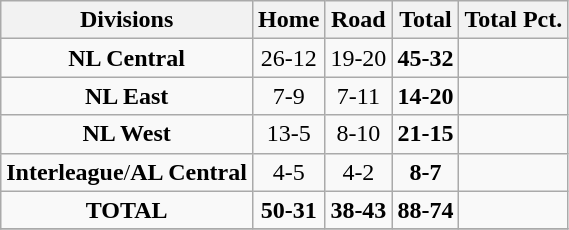<table class="wikitable" style="text-align:center;">
<tr>
<th>Divisions</th>
<th>Home</th>
<th>Road</th>
<th>Total</th>
<th>Total Pct.</th>
</tr>
<tr>
<td><strong>NL Central</strong></td>
<td>26-12</td>
<td>19-20</td>
<td><strong>45-32</strong></td>
<td></td>
</tr>
<tr>
<td><strong>NL East</strong></td>
<td>7-9</td>
<td>7-11</td>
<td><strong>14-20</strong></td>
<td></td>
</tr>
<tr>
<td><strong>NL West</strong></td>
<td>13-5</td>
<td>8-10</td>
<td><strong>21-15</strong></td>
<td></td>
</tr>
<tr>
<td><strong>Interleague</strong>/<strong>AL Central</strong></td>
<td>4-5</td>
<td>4-2</td>
<td><strong>8-7</strong></td>
<td></td>
</tr>
<tr>
<td><strong>TOTAL</strong></td>
<td><strong>50-31</strong></td>
<td><strong>38-43</strong></td>
<td><strong>88-74</strong></td>
<td><strong></strong></td>
</tr>
<tr>
</tr>
</table>
